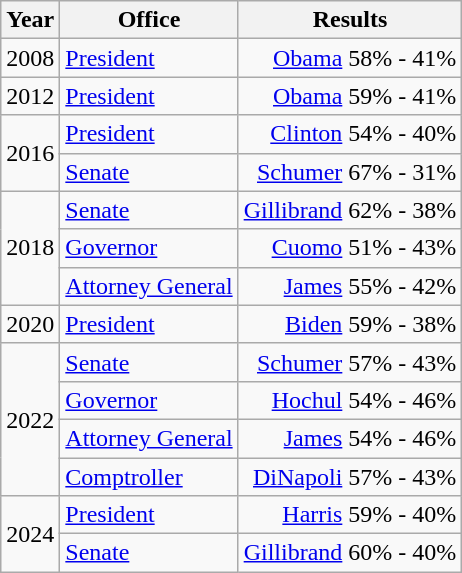<table class=wikitable>
<tr>
<th>Year</th>
<th>Office</th>
<th>Results</th>
</tr>
<tr>
<td>2008</td>
<td><a href='#'>President</a></td>
<td align="right" ><a href='#'>Obama</a> 58% - 41%</td>
</tr>
<tr>
<td>2012</td>
<td><a href='#'>President</a></td>
<td align="right" ><a href='#'>Obama</a> 59% - 41%</td>
</tr>
<tr>
<td rowspan=2>2016</td>
<td><a href='#'>President</a></td>
<td align="right" ><a href='#'>Clinton</a> 54% - 40%</td>
</tr>
<tr>
<td><a href='#'>Senate</a></td>
<td align="right" ><a href='#'>Schumer</a> 67% - 31%</td>
</tr>
<tr>
<td rowspan=3>2018</td>
<td><a href='#'>Senate</a></td>
<td align="right" ><a href='#'>Gillibrand</a> 62% - 38%</td>
</tr>
<tr>
<td><a href='#'>Governor</a></td>
<td align="right" ><a href='#'>Cuomo</a> 51% - 43%</td>
</tr>
<tr>
<td><a href='#'>Attorney General</a></td>
<td align="right" ><a href='#'>James</a> 55% - 42%</td>
</tr>
<tr>
<td>2020</td>
<td><a href='#'>President</a></td>
<td align="right" ><a href='#'>Biden</a> 59% - 38%</td>
</tr>
<tr>
<td rowspan=4>2022</td>
<td><a href='#'>Senate</a></td>
<td align="right" ><a href='#'>Schumer</a> 57% - 43%</td>
</tr>
<tr>
<td><a href='#'>Governor</a></td>
<td align="right" ><a href='#'>Hochul</a> 54% - 46%</td>
</tr>
<tr>
<td><a href='#'>Attorney General</a></td>
<td align="right" ><a href='#'>James</a> 54% - 46%</td>
</tr>
<tr>
<td><a href='#'>Comptroller</a></td>
<td align="right" ><a href='#'>DiNapoli</a> 57% - 43%</td>
</tr>
<tr>
<td rowspan=2>2024</td>
<td><a href='#'>President</a></td>
<td align="right" ><a href='#'>Harris</a> 59% - 40%</td>
</tr>
<tr>
<td><a href='#'>Senate</a></td>
<td align="right" ><a href='#'>Gillibrand</a> 60% - 40%</td>
</tr>
</table>
